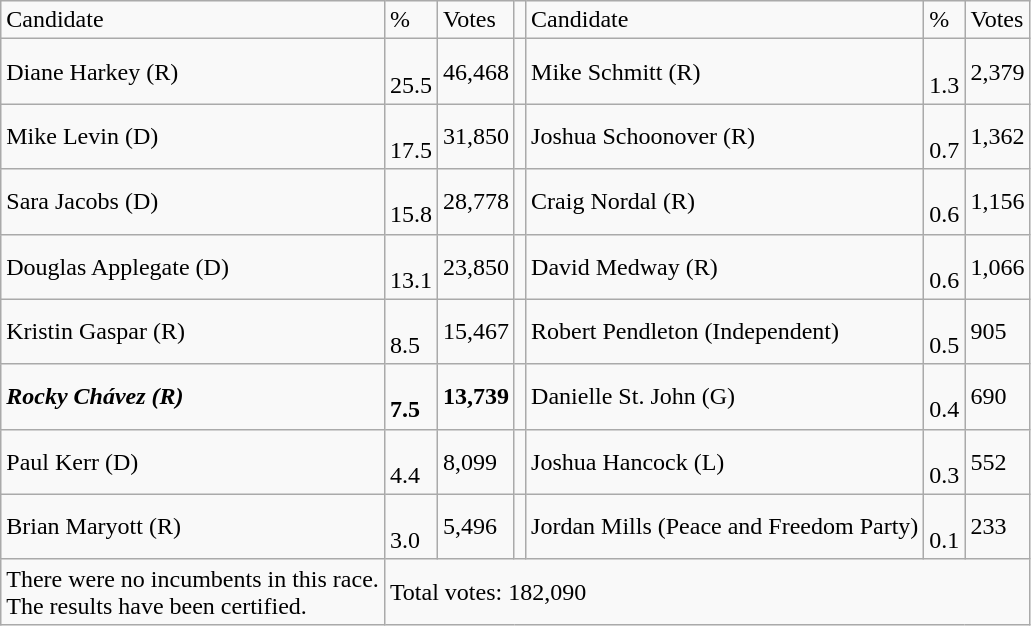<table class="wikitable mw-collapsible">
<tr>
<td>Candidate</td>
<td>%</td>
<td>Votes</td>
<td></td>
<td>Candidate</td>
<td>%</td>
<td>Votes</td>
</tr>
<tr>
<td>Diane Harkey (R)</td>
<td><br>25.5</td>
<td>46,468</td>
<td></td>
<td>Mike Schmitt (R)</td>
<td><br>1.3</td>
<td>2,379</td>
</tr>
<tr>
<td>Mike Levin (D)</td>
<td><br>17.5</td>
<td>31,850</td>
<td></td>
<td>Joshua Schoonover (R)</td>
<td><br>0.7</td>
<td>1,362</td>
</tr>
<tr>
<td>Sara Jacobs (D)</td>
<td><br>15.8</td>
<td>28,778</td>
<td></td>
<td>Craig Nordal (R)</td>
<td><br>0.6</td>
<td>1,156</td>
</tr>
<tr>
<td>Douglas Applegate (D)</td>
<td><br>13.1</td>
<td>23,850</td>
<td></td>
<td>David Medway (R)</td>
<td><br>0.6</td>
<td>1,066</td>
</tr>
<tr>
<td>Kristin Gaspar (R)</td>
<td><br>8.5</td>
<td>15,467</td>
<td></td>
<td>Robert Pendleton (Independent)</td>
<td><br>0.5</td>
<td>905</td>
</tr>
<tr>
<td><strong><em>Rocky Chávez (R)</em></strong></td>
<td><br><strong>7.5</strong></td>
<td><strong>13,739</strong></td>
<td></td>
<td>Danielle St. John (G)</td>
<td><br>0.4</td>
<td>690</td>
</tr>
<tr>
<td>Paul Kerr (D)</td>
<td><br>4.4</td>
<td>8,099</td>
<td></td>
<td>Joshua Hancock (L)</td>
<td><br>0.3</td>
<td>552</td>
</tr>
<tr>
<td>Brian Maryott (R)</td>
<td><br>3.0</td>
<td>5,496</td>
<td></td>
<td>Jordan Mills (Peace and Freedom Party)</td>
<td><br>0.1</td>
<td>233</td>
</tr>
<tr>
<td>There were no incumbents in this race.<br>The results have been certified.</td>
<td colspan="6">Total votes:   182,090</td>
</tr>
</table>
